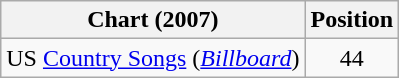<table class="wikitable sortable">
<tr>
<th scope="col">Chart (2007)</th>
<th scope="col">Position</th>
</tr>
<tr>
<td>US <a href='#'>Country Songs</a> (<em><a href='#'>Billboard</a></em>)</td>
<td align="center">44</td>
</tr>
</table>
